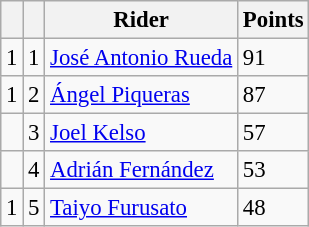<table class="wikitable" style="font-size: 95%;">
<tr>
<th></th>
<th></th>
<th>Rider</th>
<th>Points</th>
</tr>
<tr>
<td> 1</td>
<td align=center>1</td>
<td> <a href='#'>José Antonio Rueda</a></td>
<td align=left>91</td>
</tr>
<tr>
<td> 1</td>
<td align=center>2</td>
<td> <a href='#'>Ángel Piqueras</a></td>
<td align=left>87</td>
</tr>
<tr>
<td></td>
<td align=center>3</td>
<td> <a href='#'>Joel Kelso</a></td>
<td align=left>57</td>
</tr>
<tr>
<td></td>
<td align=center>4</td>
<td> <a href='#'>Adrián Fernández</a></td>
<td align=left>53</td>
</tr>
<tr>
<td> 1</td>
<td align=center>5</td>
<td> <a href='#'>Taiyo Furusato</a></td>
<td align=left>48</td>
</tr>
</table>
